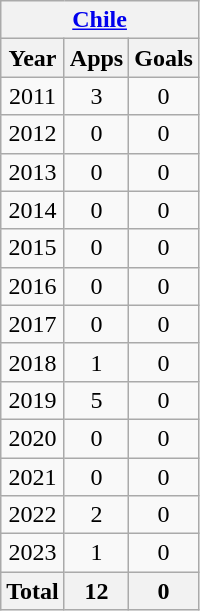<table class="wikitable" style="text-align:center">
<tr>
<th colspan=3><a href='#'>Chile</a></th>
</tr>
<tr>
<th>Year</th>
<th>Apps</th>
<th>Goals</th>
</tr>
<tr>
<td>2011</td>
<td>3</td>
<td>0</td>
</tr>
<tr>
<td>2012</td>
<td>0</td>
<td>0</td>
</tr>
<tr>
<td>2013</td>
<td>0</td>
<td>0</td>
</tr>
<tr>
<td>2014</td>
<td>0</td>
<td>0</td>
</tr>
<tr>
<td>2015</td>
<td>0</td>
<td>0</td>
</tr>
<tr>
<td>2016</td>
<td>0</td>
<td>0</td>
</tr>
<tr>
<td>2017</td>
<td>0</td>
<td>0</td>
</tr>
<tr>
<td>2018</td>
<td>1</td>
<td>0</td>
</tr>
<tr>
<td>2019</td>
<td>5</td>
<td>0</td>
</tr>
<tr>
<td>2020</td>
<td>0</td>
<td>0</td>
</tr>
<tr>
<td>2021</td>
<td>0</td>
<td>0</td>
</tr>
<tr>
<td>2022</td>
<td>2</td>
<td>0</td>
</tr>
<tr>
<td>2023</td>
<td>1</td>
<td>0</td>
</tr>
<tr>
<th>Total</th>
<th>12</th>
<th>0</th>
</tr>
</table>
